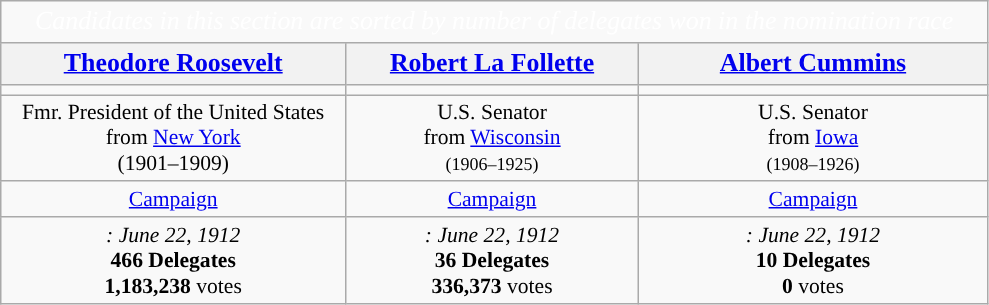<table class="wikitable" style="font-size:90%">
<tr>
<td colspan="4" style="text-align:center; width:650px; font-size:120%; color:white; background:"><em>Candidates in this section are sorted by number of delegates won in the nomination race</em></td>
</tr>
<tr>
<th scope="col" style="width:3em; font-size:120%;"><a href='#'>Theodore Roosevelt</a></th>
<th scope="col" style="width:3em; font-size:120%;"><a href='#'>Robert La Follette</a></th>
<th scope="col" style="width:3em; font-size:120%;"><a href='#'>Albert Cummins</a></th>
</tr>
<tr>
<td></td>
<td></td>
<td></td>
</tr>
<tr style="text-align:center">
<td>Fmr. President of the United States<br>from <a href='#'>New York</a><br>(1901–1909)</td>
<td>U.S. Senator<br>from <a href='#'>Wisconsin</a><br><small>(1906–1925)</small></td>
<td>U.S. Senator<br>from <a href='#'>Iowa</a><br><small>(1908–1926)</small></td>
</tr>
<tr style="text-align:center">
<td><a href='#'>Campaign</a></td>
<td><a href='#'>Campaign</a></td>
<td><a href='#'>Campaign</a></td>
</tr>
<tr style="text-align:center">
<td><em>: June 22, 1912</em><br><strong>466 Delegates<br>1,183,238</strong> votes</td>
<td><em>: June 22, 1912</em><br><strong>36 Delegates<br>336,373</strong> votes</td>
<td><em>: June 22, 1912</em><br><strong>10 Delegates<br>0</strong> votes</td>
</tr>
</table>
